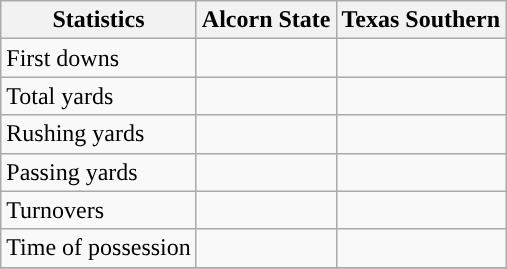<table class="wikitable">
<tr>
<th>Statistics</th>
<th>Alcorn State</th>
<th>Texas Southern</th>
</tr>
<tr>
<td>First downs</td>
<td> </td>
<td> </td>
</tr>
<tr>
<td>Total yards</td>
<td> </td>
<td> </td>
</tr>
<tr>
<td>Rushing yards</td>
<td> </td>
<td> </td>
</tr>
<tr>
<td>Passing yards</td>
<td> </td>
<td> </td>
</tr>
<tr>
<td>Turnovers</td>
<td> </td>
<td> </td>
</tr>
<tr>
<td>Time of possession</td>
<td> </td>
<td> </td>
</tr>
<tr>
</tr>
</table>
